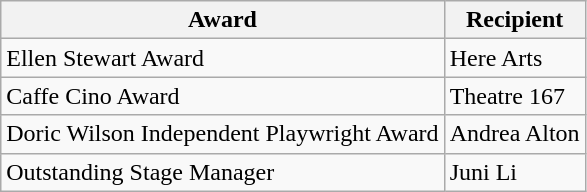<table class="wikitable">
<tr>
<th>Award</th>
<th>Recipient</th>
</tr>
<tr>
<td>Ellen Stewart Award</td>
<td>Here Arts</td>
</tr>
<tr>
<td>Caffe Cino Award</td>
<td>Theatre 167</td>
</tr>
<tr>
<td>Doric Wilson Independent Playwright Award</td>
<td>Andrea Alton</td>
</tr>
<tr>
<td>Outstanding Stage Manager</td>
<td>Juni Li</td>
</tr>
</table>
